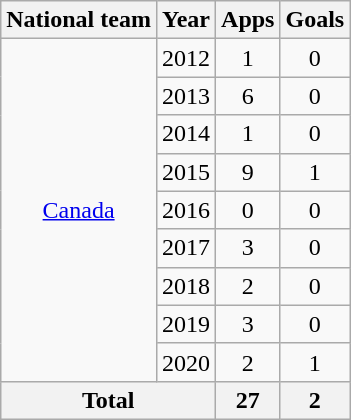<table class="wikitable" style="text-align:center">
<tr>
<th>National team</th>
<th>Year</th>
<th>Apps</th>
<th>Goals</th>
</tr>
<tr>
<td rowspan="9"><a href='#'>Canada</a></td>
<td>2012</td>
<td>1</td>
<td>0</td>
</tr>
<tr>
<td>2013</td>
<td>6</td>
<td>0</td>
</tr>
<tr>
<td>2014</td>
<td>1</td>
<td>0</td>
</tr>
<tr>
<td>2015</td>
<td>9</td>
<td>1</td>
</tr>
<tr>
<td>2016</td>
<td>0</td>
<td>0</td>
</tr>
<tr>
<td>2017</td>
<td>3</td>
<td>0</td>
</tr>
<tr>
<td>2018</td>
<td>2</td>
<td>0</td>
</tr>
<tr>
<td>2019</td>
<td>3</td>
<td>0</td>
</tr>
<tr>
<td>2020</td>
<td>2</td>
<td>1</td>
</tr>
<tr>
<th colspan="2">Total</th>
<th>27</th>
<th>2</th>
</tr>
</table>
